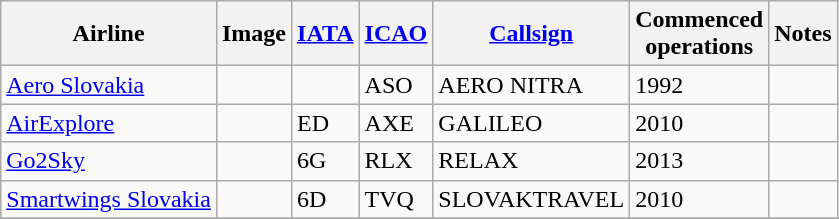<table class="wikitable sortable">
<tr valign="middle">
<th>Airline</th>
<th>Image</th>
<th><a href='#'>IATA</a></th>
<th><a href='#'>ICAO</a></th>
<th><a href='#'>Callsign</a></th>
<th>Commenced<br>operations</th>
<th>Notes</th>
</tr>
<tr>
<td><a href='#'>Aero Slovakia</a></td>
<td></td>
<td></td>
<td>ASO</td>
<td>AERO NITRA</td>
<td>1992</td>
<td></td>
</tr>
<tr>
<td><a href='#'>AirExplore</a></td>
<td></td>
<td>ED</td>
<td>AXE</td>
<td>GALILEO</td>
<td>2010</td>
<td></td>
</tr>
<tr>
<td><a href='#'>Go2Sky</a></td>
<td></td>
<td>6G</td>
<td>RLX</td>
<td>RELAX</td>
<td>2013</td>
</tr>
<tr>
<td><a href='#'>Smartwings Slovakia</a></td>
<td></td>
<td>6D</td>
<td>TVQ</td>
<td>SLOVAKTRAVEL</td>
<td>2010</td>
<td></td>
</tr>
<tr>
</tr>
</table>
